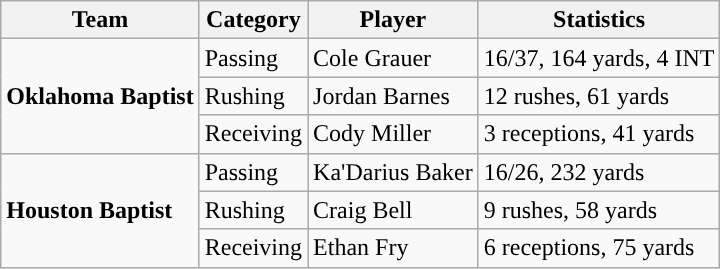<table class="wikitable" style="float: left;">
<tr>
<th>Team</th>
<th>Category</th>
<th>Player</th>
<th>Statistics</th>
</tr>
<tr>
<td rowspan=3><strong>Oklahoma Baptist</strong></td>
<td>Passing</td>
<td>Cole Grauer</td>
<td>16/37, 164 yards, 4 INT</td>
</tr>
<tr>
<td>Rushing</td>
<td>Jordan Barnes</td>
<td>12 rushes, 61 yards</td>
</tr>
<tr>
<td>Receiving</td>
<td>Cody Miller</td>
<td>3 receptions, 41 yards</td>
</tr>
<tr>
<td rowspan=3><strong>Houston Baptist</strong></td>
<td>Passing</td>
<td>Ka'Darius Baker</td>
<td>16/26, 232 yards</td>
</tr>
<tr>
<td>Rushing</td>
<td>Craig Bell</td>
<td>9 rushes, 58 yards</td>
</tr>
<tr>
<td>Receiving</td>
<td>Ethan Fry</td>
<td>6 receptions, 75 yards</td>
</tr>
</table>
